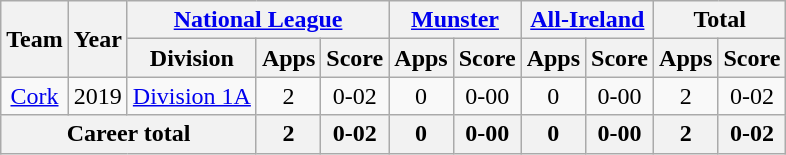<table class="wikitable" style="text-align:center">
<tr>
<th rowspan="2">Team</th>
<th rowspan="2">Year</th>
<th colspan="3"><a href='#'>National League</a></th>
<th colspan="2"><a href='#'>Munster</a></th>
<th colspan="2"><a href='#'>All-Ireland</a></th>
<th colspan="2">Total</th>
</tr>
<tr>
<th>Division</th>
<th>Apps</th>
<th>Score</th>
<th>Apps</th>
<th>Score</th>
<th>Apps</th>
<th>Score</th>
<th>Apps</th>
<th>Score</th>
</tr>
<tr>
<td rowspan="1"><a href='#'>Cork</a></td>
<td>2019</td>
<td rowspan="1"><a href='#'>Division 1A</a></td>
<td>2</td>
<td>0-02</td>
<td>0</td>
<td>0-00</td>
<td>0</td>
<td>0-00</td>
<td>2</td>
<td>0-02</td>
</tr>
<tr>
<th colspan="3">Career total</th>
<th>2</th>
<th>0-02</th>
<th>0</th>
<th>0-00</th>
<th>0</th>
<th>0-00</th>
<th>2</th>
<th>0-02</th>
</tr>
</table>
